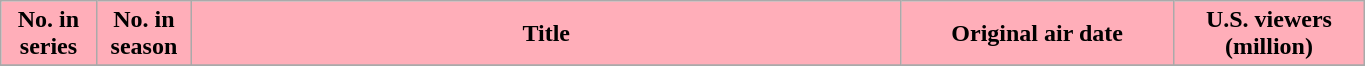<table class="wikitable plainrowheaders" style="width:72%;">
<tr>
<th scope="col" style="background-color: #FFAEB9; color: #000000;" width=7%>No. in<br>series</th>
<th scope="col" style="background-color: #FFAEB9; color: #000000;" width=7%>No. in<br>season</th>
<th scope="col" style="background-color: #FFAEB9; color: #000000;">Title</th>
<th scope="col" style="background-color: #FFAEB9; color: #000000;" width=20%>Original air date</th>
<th scope="col" style="background-color: #FFAEB9; color: #000000;" width=14%>U.S. viewers<br>(million)</th>
</tr>
<tr>
</tr>
</table>
